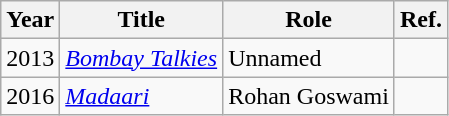<table class="wikitable sortable plainrowheaders">
<tr>
<th scope="col">Year</th>
<th scope="col">Title</th>
<th scope="col">Role</th>
<th scope="col">Ref.</th>
</tr>
<tr>
<td>2013</td>
<td><em><a href='#'>Bombay Talkies</a></em></td>
<td>Unnamed</td>
<td></td>
</tr>
<tr>
<td>2016</td>
<td><em><a href='#'>Madaari</a></em></td>
<td>Rohan Goswami</td>
<td></td>
</tr>
</table>
